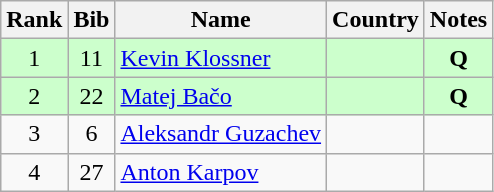<table class="wikitable" style="text-align:center;">
<tr>
<th>Rank</th>
<th>Bib</th>
<th>Name</th>
<th>Country</th>
<th>Notes</th>
</tr>
<tr bgcolor=ccffcc>
<td>1</td>
<td>11</td>
<td align=left><a href='#'>Kevin Klossner</a></td>
<td align=left></td>
<td><strong>Q</strong></td>
</tr>
<tr bgcolor=ccffcc>
<td>2</td>
<td>22</td>
<td align=left><a href='#'>Matej Bačo</a></td>
<td align=left></td>
<td><strong>Q</strong></td>
</tr>
<tr>
<td>3</td>
<td>6</td>
<td align=left><a href='#'>Aleksandr Guzachev</a></td>
<td align=left></td>
<td></td>
</tr>
<tr>
<td>4</td>
<td>27</td>
<td align=left><a href='#'>Anton Karpov</a></td>
<td align=left></td>
<td></td>
</tr>
</table>
